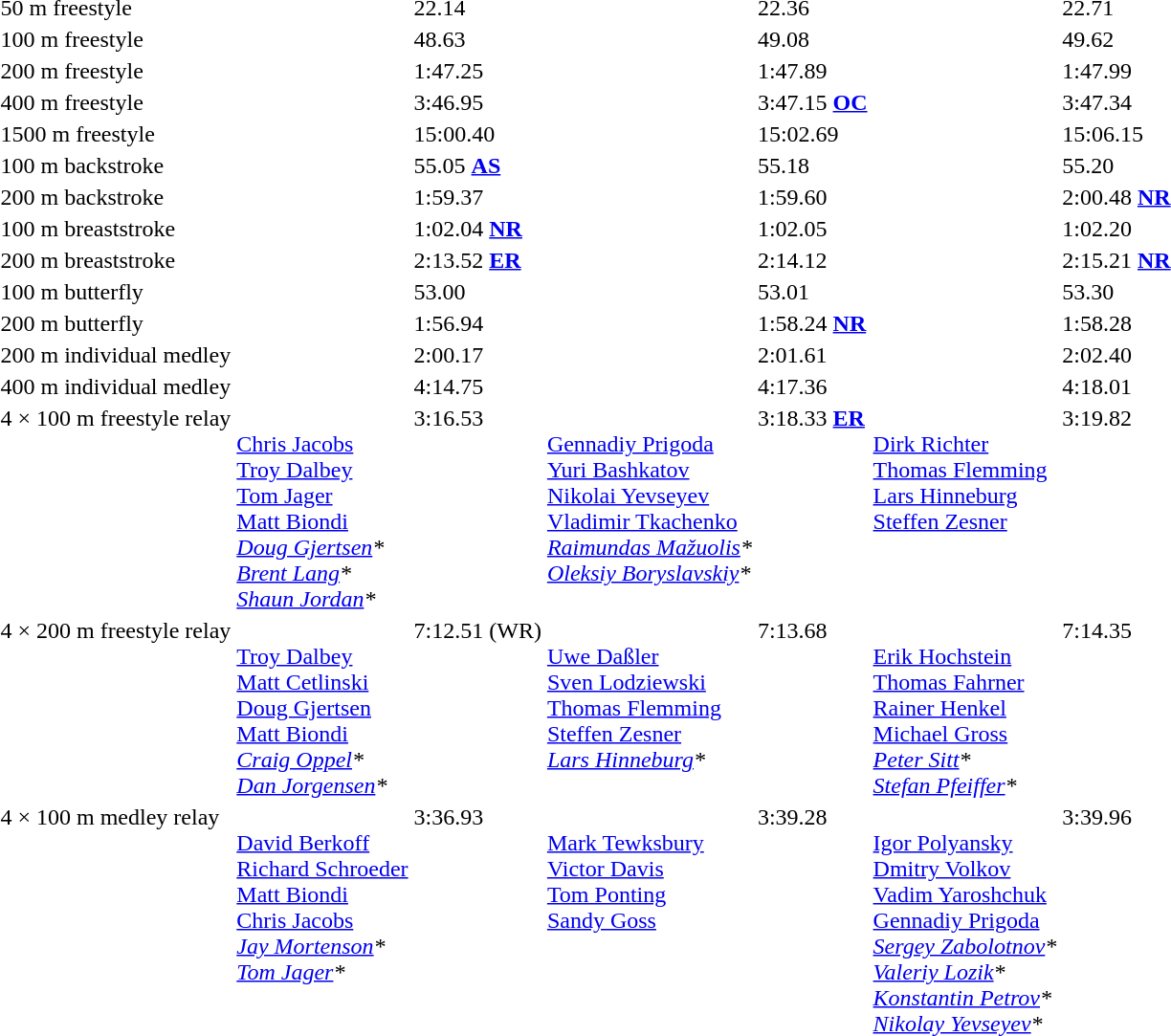<table>
<tr>
<td>50 m freestyle<br></td>
<td></td>
<td>22.14 </td>
<td></td>
<td>22.36</td>
<td></td>
<td>22.71</td>
</tr>
<tr>
<td>100 m freestyle<br></td>
<td></td>
<td>48.63 </td>
<td></td>
<td>49.08</td>
<td></td>
<td>49.62</td>
</tr>
<tr>
<td>200 m freestyle <br></td>
<td></td>
<td>1:47.25 </td>
<td></td>
<td>1:47.89</td>
<td></td>
<td>1:47.99</td>
</tr>
<tr>
<td>400 m freestyle <br> </td>
<td></td>
<td>3:46.95 </td>
<td></td>
<td>3:47.15 <strong><a href='#'>OC</a></strong></td>
<td></td>
<td>3:47.34</td>
</tr>
<tr>
<td>1500 m freestyle <br> </td>
<td></td>
<td>15:00.40</td>
<td></td>
<td>15:02.69</td>
<td></td>
<td>15:06.15</td>
</tr>
<tr>
<td>100 m backstroke <br></td>
<td></td>
<td>55.05 <strong><a href='#'>AS</a></strong></td>
<td></td>
<td>55.18</td>
<td></td>
<td>55.20</td>
</tr>
<tr>
<td>200 m backstroke <br></td>
<td></td>
<td>1:59.37</td>
<td></td>
<td>1:59.60</td>
<td></td>
<td>2:00.48 <strong><a href='#'>NR</a></strong></td>
</tr>
<tr>
<td>100 m breaststroke <br></td>
<td></td>
<td>1:02.04 <strong><a href='#'>NR</a></strong></td>
<td></td>
<td>1:02.05</td>
<td></td>
<td>1:02.20</td>
</tr>
<tr>
<td>200 m breaststroke <br></td>
<td></td>
<td>2:13.52 <strong><a href='#'>ER</a></strong></td>
<td></td>
<td>2:14.12</td>
<td></td>
<td>2:15.21 <strong><a href='#'>NR</a></strong></td>
</tr>
<tr>
<td>100 m butterfly <br></td>
<td></td>
<td>53.00 <br> </td>
<td></td>
<td>53.01</td>
<td></td>
<td>53.30</td>
</tr>
<tr>
<td>200 m butterfly <br></td>
<td></td>
<td>1:56.94 </td>
<td></td>
<td>1:58.24 <strong><a href='#'>NR</a></strong></td>
<td></td>
<td>1:58.28</td>
</tr>
<tr>
<td>200 m individual medley<br></td>
<td></td>
<td>2:00.17 </td>
<td></td>
<td>2:01.61</td>
<td></td>
<td>2:02.40</td>
</tr>
<tr>
<td>400 m individual medley<br></td>
<td></td>
<td>4:14.75 </td>
<td></td>
<td>4:17.36</td>
<td></td>
<td>4:18.01</td>
</tr>
<tr valign="top">
<td>4 × 100 m freestyle relay<br></td>
<td><br> <a href='#'>Chris Jacobs</a><br> <a href='#'>Troy Dalbey</a><br> <a href='#'>Tom Jager</a><br> <a href='#'>Matt Biondi</a><br> <em><a href='#'>Doug Gjertsen</a>*<br> <a href='#'>Brent Lang</a>*<br> <a href='#'>Shaun Jordan</a>*</em></td>
<td>3:16.53 </td>
<td><br> <a href='#'>Gennadiy Prigoda</a><br> <a href='#'>Yuri Bashkatov</a><br> <a href='#'>Nikolai Yevseyev</a><br> <a href='#'>Vladimir Tkachenko</a> <br> <em><a href='#'>Raimundas Mažuolis</a>*<br> <a href='#'>Oleksiy Boryslavskiy</a>*</em></td>
<td>3:18.33 <strong><a href='#'>ER</a></strong></td>
<td><br> <a href='#'>Dirk Richter</a><br> <a href='#'>Thomas Flemming</a><br> <a href='#'>Lars Hinneburg</a><br> <a href='#'>Steffen Zesner</a></td>
<td>3:19.82</td>
</tr>
<tr valign="top">
<td>4 × 200 m freestyle relay<br></td>
<td><br> <a href='#'>Troy Dalbey</a><br> <a href='#'>Matt Cetlinski</a><br> <a href='#'>Doug Gjertsen</a><br> <a href='#'>Matt Biondi</a><br> <em><a href='#'>Craig Oppel</a>*<br> <a href='#'>Dan Jorgensen</a>*</em></td>
<td>7:12.51 (WR)</td>
<td><br> <a href='#'>Uwe Daßler</a><br> <a href='#'>Sven Lodziewski</a><br> <a href='#'>Thomas Flemming</a><br> <a href='#'>Steffen Zesner</a><br> <em><a href='#'>Lars Hinneburg</a>*</em></td>
<td>7:13.68</td>
<td><br> <a href='#'>Erik Hochstein</a><br> <a href='#'>Thomas Fahrner</a><br> <a href='#'>Rainer Henkel</a><br> <a href='#'>Michael Gross</a><br> <em><a href='#'>Peter Sitt</a>*<br> <a href='#'>Stefan Pfeiffer</a>*</em></td>
<td>7:14.35</td>
</tr>
<tr valign="top">
<td>4 × 100 m medley relay<br></td>
<td><br> <a href='#'>David Berkoff</a><br> <a href='#'>Richard Schroeder</a><br> <a href='#'>Matt Biondi</a><br> <a href='#'>Chris Jacobs</a><br> <em><a href='#'>Jay Mortenson</a>*<br> <a href='#'>Tom Jager</a>*</em></td>
<td>3:36.93</td>
<td><br> <a href='#'>Mark Tewksbury</a><br> <a href='#'>Victor Davis</a><br> <a href='#'>Tom Ponting</a><br> <a href='#'>Sandy Goss</a></td>
<td>3:39.28</td>
<td><br> <a href='#'>Igor Polyansky</a><br> <a href='#'>Dmitry Volkov</a><br> <a href='#'>Vadim Yaroshchuk</a><br> <a href='#'>Gennadiy Prigoda</a><br> <em><a href='#'>Sergey Zabolotnov</a>*<br> <a href='#'>Valeriy Lozik</a>*<br> <a href='#'>Konstantin Petrov</a>*<br> <a href='#'>Nikolay Yevseyev</a>*</em></td>
<td>3:39.96</td>
</tr>
</table>
